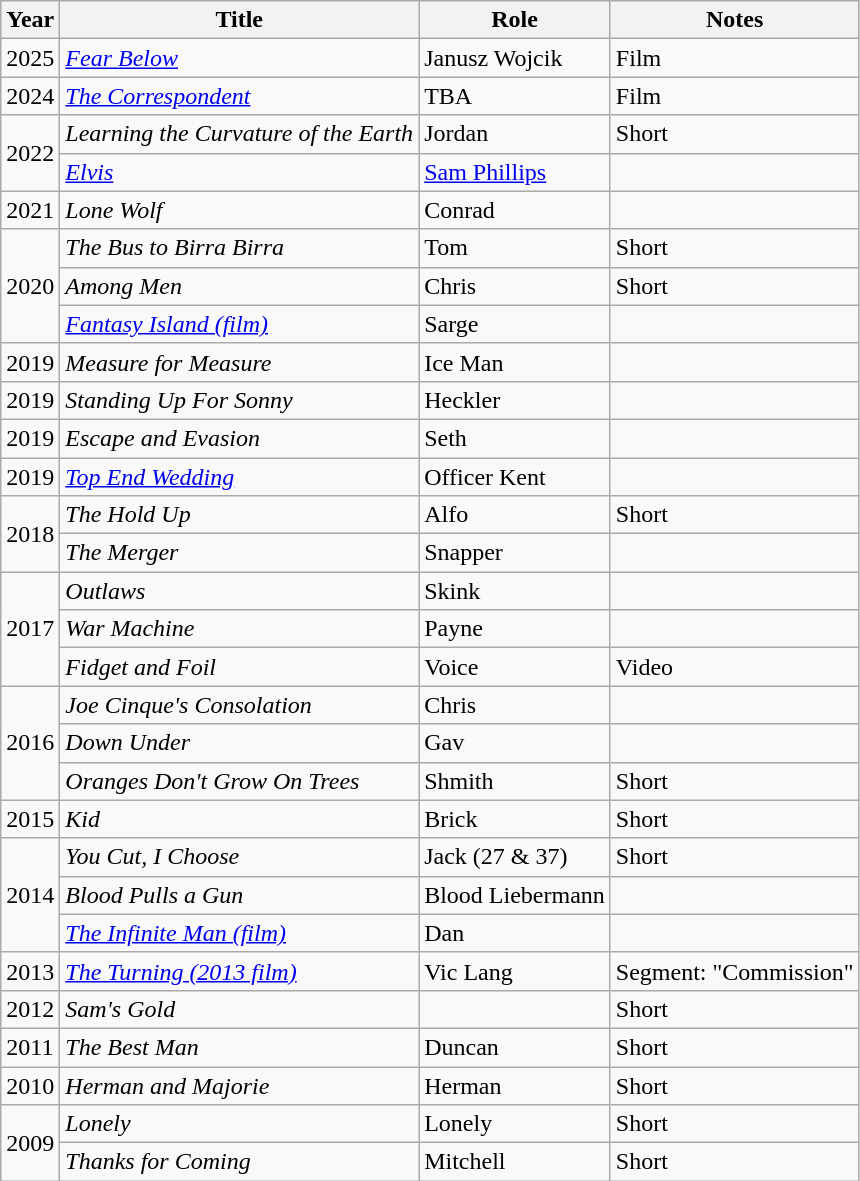<table class="wikitable sortable">
<tr>
<th>Year</th>
<th>Title</th>
<th>Role</th>
<th>Notes</th>
</tr>
<tr>
<td>2025</td>
<td><em><a href='#'>Fear Below</a></em></td>
<td>Janusz Wojcik</td>
<td>Film</td>
</tr>
<tr>
<td>2024</td>
<td><em><a href='#'>The Correspondent</a></em></td>
<td>TBA</td>
<td>Film</td>
</tr>
<tr>
<td rowspan="2">2022</td>
<td><em>Learning the Curvature of the Earth</em></td>
<td>Jordan</td>
<td>Short</td>
</tr>
<tr>
<td><em><a href='#'>Elvis</a></em></td>
<td><a href='#'>Sam Phillips</a></td>
<td></td>
</tr>
<tr>
<td>2021</td>
<td><em>Lone Wolf</em></td>
<td>Conrad</td>
<td></td>
</tr>
<tr>
<td rowspan="3">2020</td>
<td><em>The Bus to Birra Birra</em></td>
<td>Tom</td>
<td>Short</td>
</tr>
<tr>
<td><em>Among Men</em></td>
<td>Chris</td>
<td>Short</td>
</tr>
<tr>
<td><em><a href='#'>Fantasy Island (film)</a></em></td>
<td>Sarge</td>
<td></td>
</tr>
<tr>
<td>2019</td>
<td><em>Measure for Measure</em></td>
<td>Ice Man</td>
<td></td>
</tr>
<tr>
<td>2019</td>
<td><em>Standing Up For Sonny</em></td>
<td>Heckler</td>
<td></td>
</tr>
<tr>
<td>2019</td>
<td><em>Escape and Evasion</em></td>
<td>Seth</td>
<td></td>
</tr>
<tr>
<td>2019</td>
<td><em><a href='#'>Top End Wedding</a></em></td>
<td>Officer Kent</td>
<td></td>
</tr>
<tr>
<td rowspan="2">2018</td>
<td><em>The Hold Up</em></td>
<td>Alfo</td>
<td>Short</td>
</tr>
<tr>
<td><em>The Merger</em></td>
<td>Snapper</td>
<td></td>
</tr>
<tr>
<td rowspan="3">2017</td>
<td><em>Outlaws</em></td>
<td>Skink</td>
<td></td>
</tr>
<tr>
<td><em>War Machine</em></td>
<td>Payne</td>
<td></td>
</tr>
<tr>
<td><em>Fidget and Foil</em></td>
<td>Voice</td>
<td>Video</td>
</tr>
<tr>
<td rowspan="3">2016</td>
<td><em>Joe Cinque's Consolation</em></td>
<td>Chris</td>
<td></td>
</tr>
<tr>
<td><em>Down Under</em></td>
<td>Gav</td>
<td></td>
</tr>
<tr>
<td><em>Oranges Don't Grow On Trees</em></td>
<td>Shmith</td>
<td>Short</td>
</tr>
<tr>
<td>2015</td>
<td><em>Kid</em></td>
<td>Brick</td>
<td>Short</td>
</tr>
<tr>
<td rowspan="3">2014</td>
<td><em>You Cut, I Choose</em></td>
<td>Jack (27 & 37)</td>
<td>Short</td>
</tr>
<tr>
<td><em>Blood Pulls a Gun</em></td>
<td>Blood Liebermann</td>
<td></td>
</tr>
<tr>
<td><em><a href='#'>The Infinite Man (film)</a></em></td>
<td>Dan</td>
<td></td>
</tr>
<tr>
<td>2013</td>
<td><em><a href='#'>The Turning (2013 film)</a></em></td>
<td>Vic Lang</td>
<td>Segment: "Commission"</td>
</tr>
<tr>
<td>2012</td>
<td><em>Sam's Gold</em></td>
<td></td>
<td>Short</td>
</tr>
<tr>
<td>2011</td>
<td><em>The Best Man</em></td>
<td>Duncan</td>
<td>Short</td>
</tr>
<tr>
<td>2010</td>
<td><em>Herman and Majorie</em></td>
<td>Herman</td>
<td>Short</td>
</tr>
<tr>
<td rowspan="2">2009</td>
<td><em>Lonely</em></td>
<td>Lonely</td>
<td>Short</td>
</tr>
<tr>
<td><em>Thanks for Coming</em></td>
<td>Mitchell</td>
<td>Short</td>
</tr>
</table>
